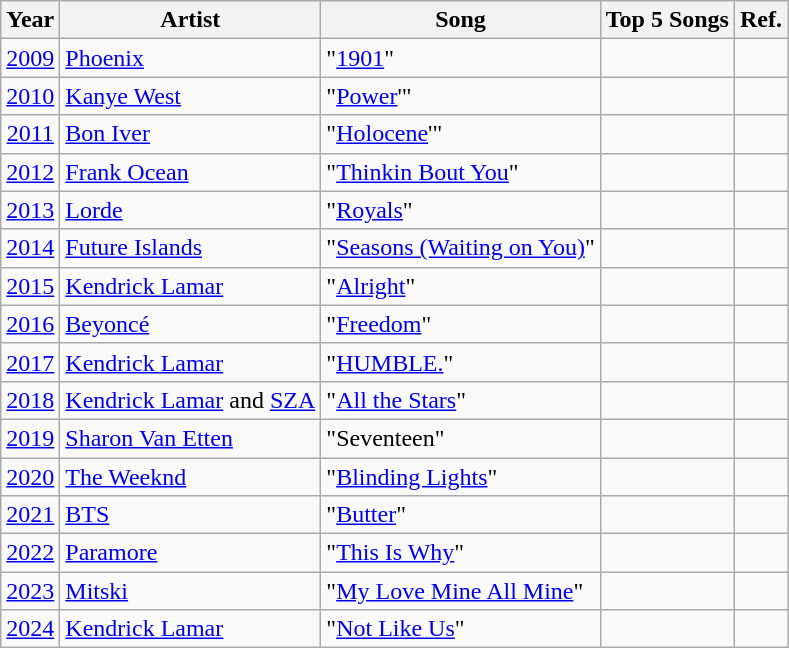<table class="wikitable sortable">
<tr>
<th bgcolor="#efefef">Year</th>
<th bgcolor="#efefef">Artist</th>
<th bgcolor="#efefef">Song</th>
<th bgcolor="#efefef" class=unsortable>Top 5 Songs</th>
<th bgcolor="#efefef" class=unsortable>Ref.</th>
</tr>
<tr>
<td align="center"><a href='#'>2009</a></td>
<td><a href='#'>Phoenix</a></td>
<td>"<a href='#'>1901</a>"</td>
<td><small></small></td>
<td align="center"></td>
</tr>
<tr>
<td align="center"><a href='#'>2010</a></td>
<td><a href='#'>Kanye West</a></td>
<td>"<a href='#'>Power</a>'"</td>
<td><small></small></td>
<td align="center"></td>
</tr>
<tr>
<td align="center"><a href='#'>2011</a></td>
<td><a href='#'>Bon Iver</a></td>
<td>"<a href='#'>Holocene</a>'"</td>
<td><small></small></td>
<td align="center"></td>
</tr>
<tr>
<td align="center"><a href='#'>2012</a></td>
<td><a href='#'>Frank Ocean</a></td>
<td>"<a href='#'>Thinkin Bout You</a>"</td>
<td><small></small></td>
<td align="center"></td>
</tr>
<tr>
<td align="center"><a href='#'>2013</a></td>
<td><a href='#'>Lorde</a></td>
<td>"<a href='#'>Royals</a>"</td>
<td><small></small></td>
<td align="center"></td>
</tr>
<tr>
<td align="center"><a href='#'>2014</a></td>
<td><a href='#'>Future Islands</a></td>
<td>"<a href='#'>Seasons (Waiting on You)</a>"</td>
<td><small></small></td>
<td align="center"></td>
</tr>
<tr>
<td align="center"><a href='#'>2015</a></td>
<td><a href='#'>Kendrick Lamar</a></td>
<td>"<a href='#'>Alright</a>"</td>
<td><small></small></td>
<td align="center"></td>
</tr>
<tr>
<td align="center"><a href='#'>2016</a></td>
<td><a href='#'>Beyoncé</a></td>
<td>"<a href='#'>Freedom</a>"</td>
<td><small></small></td>
<td align="center"></td>
</tr>
<tr>
<td align="center"><a href='#'>2017</a></td>
<td><a href='#'>Kendrick Lamar</a></td>
<td>"<a href='#'>HUMBLE.</a>"</td>
<td><small></small></td>
<td align="center"></td>
</tr>
<tr>
<td align="center"><a href='#'>2018</a></td>
<td><a href='#'>Kendrick Lamar</a> and <a href='#'>SZA</a></td>
<td>"<a href='#'>All the Stars</a>"</td>
<td><small></small></td>
<td align="center"></td>
</tr>
<tr>
<td align="center"><a href='#'>2019</a></td>
<td><a href='#'>Sharon Van Etten</a></td>
<td>"Seventeen"</td>
<td><small></small></td>
<td align="center"></td>
</tr>
<tr>
<td align="center"><a href='#'>2020</a></td>
<td><a href='#'>The Weeknd</a></td>
<td>"<a href='#'>Blinding Lights</a>"</td>
<td><small></small></td>
<td align="center"></td>
</tr>
<tr>
<td align="center"><a href='#'>2021</a></td>
<td><a href='#'>BTS</a></td>
<td>"<a href='#'>Butter</a>"</td>
<td><small></small></td>
<td align="center"></td>
</tr>
<tr>
<td align="center"><a href='#'>2022</a></td>
<td><a href='#'>Paramore</a></td>
<td>"<a href='#'>This Is Why</a>"</td>
<td><small></small></td>
<td align="center"></td>
</tr>
<tr>
<td align="center"><a href='#'>2023</a></td>
<td><a href='#'>Mitski</a></td>
<td>"<a href='#'>My Love Mine All Mine</a>"</td>
<td><small></small></td>
<td align="center"></td>
</tr>
<tr>
<td align="center"><a href='#'>2024</a></td>
<td><a href='#'>Kendrick Lamar</a></td>
<td>"<a href='#'>Not Like Us</a>"</td>
<td><small></small></td>
<td align="center"></td>
</tr>
</table>
